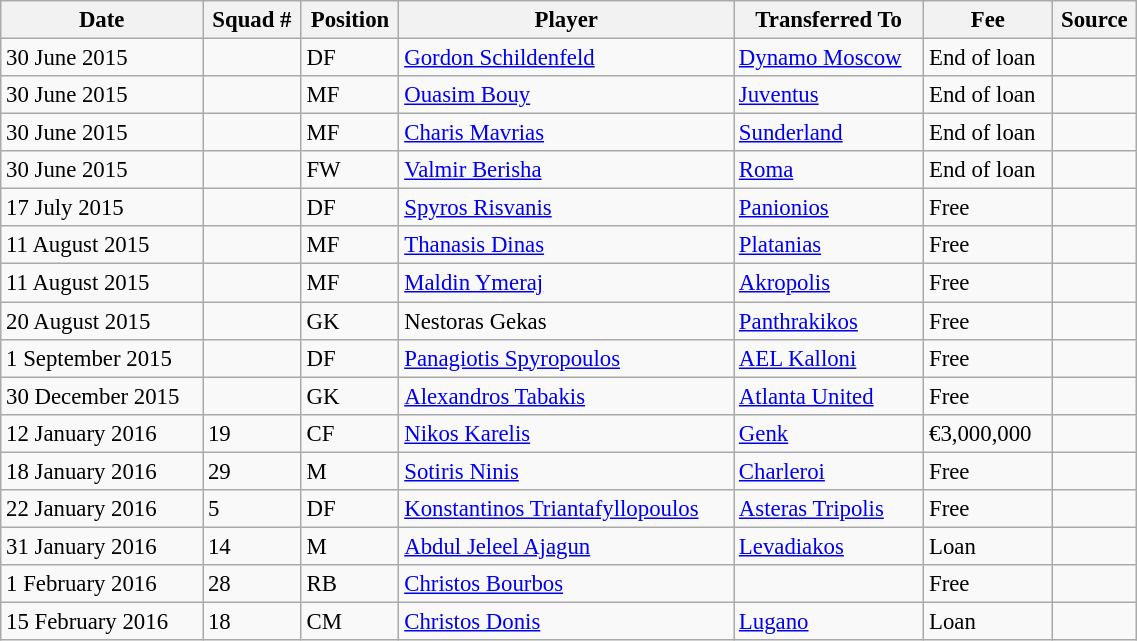<table class="wikitable sortable" style="width:60%; text-align:center; font-size:95%; text-align:left;">
<tr>
<th><strong>Date</strong></th>
<th><strong>Squad #</strong></th>
<th><strong>Position</strong></th>
<th><strong>Player</strong></th>
<th><strong>Transferred To</strong></th>
<th><strong>Fee</strong></th>
<th><strong>Source</strong></th>
</tr>
<tr>
<td>30 June 2015</td>
<td></td>
<td>DF</td>
<td> <a href='#'>Gordon Schildenfeld</a></td>
<td> <a href='#'>Dynamo Moscow</a></td>
<td>End of loan</td>
<td></td>
</tr>
<tr>
<td>30 June 2015</td>
<td></td>
<td>MF</td>
<td> <a href='#'>Ouasim Bouy</a></td>
<td> <a href='#'>Juventus</a></td>
<td>End of loan</td>
<td></td>
</tr>
<tr>
<td>30 June 2015</td>
<td></td>
<td>MF</td>
<td> <a href='#'>Charis Mavrias</a></td>
<td> <a href='#'>Sunderland</a></td>
<td>End of loan</td>
<td></td>
</tr>
<tr>
<td>30 June 2015</td>
<td></td>
<td>FW</td>
<td> <a href='#'>Valmir Berisha</a></td>
<td> <a href='#'>Roma</a></td>
<td>End of loan</td>
<td></td>
</tr>
<tr>
<td>17 July 2015</td>
<td></td>
<td>DF</td>
<td> <a href='#'>Spyros Risvanis</a></td>
<td> <a href='#'>Panionios</a></td>
<td>Free</td>
<td></td>
</tr>
<tr>
<td>11 August 2015</td>
<td></td>
<td>MF</td>
<td> <a href='#'>Thanasis Dinas</a></td>
<td> <a href='#'>Platanias</a></td>
<td>Free</td>
<td></td>
</tr>
<tr>
<td>11 August 2015</td>
<td></td>
<td>MF</td>
<td> <a href='#'>Maldin Ymeraj</a></td>
<td> <a href='#'>Akropolis</a></td>
<td>Free</td>
<td></td>
</tr>
<tr>
<td>20 August 2015</td>
<td></td>
<td>GK</td>
<td> Nestoras Gekas</td>
<td> <a href='#'>Panthrakikos</a></td>
<td>Free</td>
<td></td>
</tr>
<tr>
<td>1 September 2015</td>
<td></td>
<td>DF</td>
<td> <a href='#'>Panagiotis Spyropoulos</a></td>
<td> <a href='#'>AEL Kalloni</a></td>
<td>Free</td>
<td></td>
</tr>
<tr>
<td>30 December 2015</td>
<td></td>
<td>GK</td>
<td> <a href='#'>Alexandros Tabakis</a></td>
<td> <a href='#'>Atlanta United</a></td>
<td>Free</td>
<td></td>
</tr>
<tr>
<td>12 January 2016</td>
<td>19</td>
<td>CF</td>
<td> <a href='#'>Nikos Karelis</a></td>
<td> <a href='#'>Genk</a></td>
<td>€3,000,000</td>
<td></td>
</tr>
<tr>
<td>18 January 2016</td>
<td>29</td>
<td>M</td>
<td> <a href='#'>Sotiris Ninis</a></td>
<td> <a href='#'>Charleroi</a></td>
<td>Free</td>
<td></td>
</tr>
<tr>
<td>22 January 2016</td>
<td>5</td>
<td>DF</td>
<td> <a href='#'>Konstantinos Triantafyllopoulos</a></td>
<td> <a href='#'>Asteras Tripolis</a></td>
<td>Free</td>
<td></td>
</tr>
<tr>
<td>31 January 2016</td>
<td>14</td>
<td>M</td>
<td> <a href='#'>Abdul Jeleel Ajagun</a></td>
<td> <a href='#'>Levadiakos</a></td>
<td>Loan</td>
<td></td>
</tr>
<tr>
<td>1 February 2016</td>
<td>28</td>
<td>RB</td>
<td> <a href='#'>Christos Bourbos</a></td>
<td></td>
<td>Free</td>
<td></td>
</tr>
<tr>
<td>15 February 2016</td>
<td>18</td>
<td>CM</td>
<td> <a href='#'>Christos Donis</a></td>
<td> <a href='#'>Lugano</a></td>
<td>Loan</td>
<td></td>
</tr>
</table>
